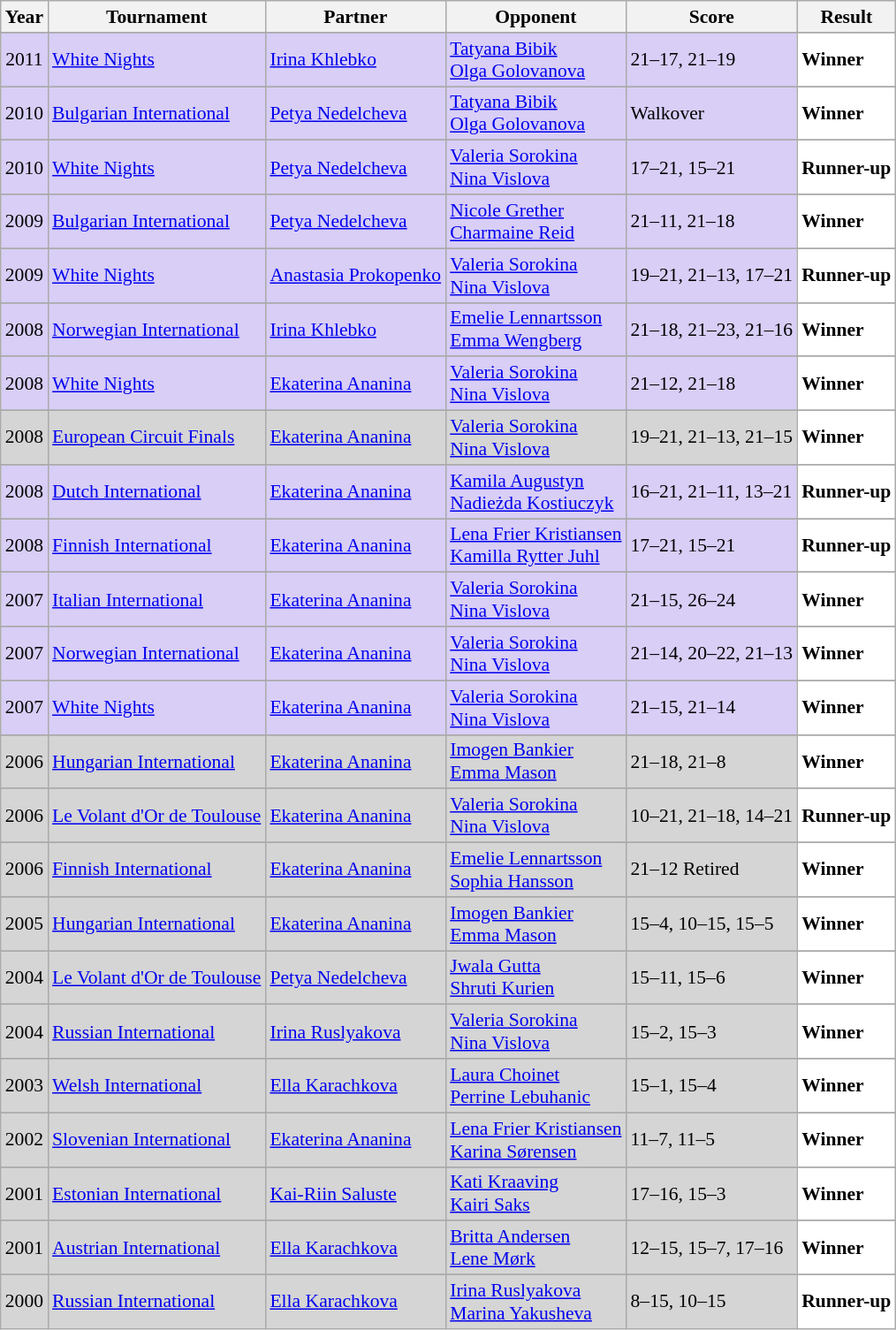<table class="sortable wikitable" style="font-size: 90%;">
<tr>
<th>Year</th>
<th>Tournament</th>
<th>Partner</th>
<th>Opponent</th>
<th>Score</th>
<th>Result</th>
</tr>
<tr>
</tr>
<tr style="background:#D8CEF6">
<td align="center">2011</td>
<td align="left"><a href='#'>White Nights</a></td>
<td align="left"> <a href='#'>Irina Khlebko</a></td>
<td align="left"> <a href='#'>Tatyana Bibik</a><br> <a href='#'>Olga Golovanova</a></td>
<td align="left">21–17, 21–19</td>
<td style="text-align:left; background:white"> <strong>Winner</strong></td>
</tr>
<tr>
</tr>
<tr style="background:#D8CEF6">
<td align="center">2010</td>
<td align="left"><a href='#'>Bulgarian International</a></td>
<td align="left"> <a href='#'>Petya Nedelcheva</a></td>
<td align="left"> <a href='#'>Tatyana Bibik</a><br> <a href='#'>Olga Golovanova</a></td>
<td align="left">Walkover</td>
<td style="text-align:left; background:white"> <strong>Winner</strong></td>
</tr>
<tr>
</tr>
<tr style="background:#D8CEF6">
<td align="center">2010</td>
<td align="left"><a href='#'>White Nights</a></td>
<td align="left"> <a href='#'>Petya Nedelcheva</a></td>
<td align="left"> <a href='#'>Valeria Sorokina</a><br> <a href='#'>Nina Vislova</a></td>
<td align="left">17–21, 15–21</td>
<td style="text-align:left; background:white"> <strong>Runner-up</strong></td>
</tr>
<tr>
</tr>
<tr style="background:#D8CEF6">
<td align="center">2009</td>
<td align="left"><a href='#'>Bulgarian International</a></td>
<td align="left"> <a href='#'>Petya Nedelcheva</a></td>
<td align="left"> <a href='#'>Nicole Grether</a><br> <a href='#'>Charmaine Reid</a></td>
<td align="left">21–11, 21–18</td>
<td style="text-align:left; background:white"> <strong>Winner</strong></td>
</tr>
<tr>
</tr>
<tr style="background:#D8CEF6">
<td align="center">2009</td>
<td align="left"><a href='#'>White Nights</a></td>
<td align="left"> <a href='#'>Anastasia Prokopenko</a></td>
<td align="left"> <a href='#'>Valeria Sorokina</a><br> <a href='#'>Nina Vislova</a></td>
<td align="left">19–21, 21–13, 17–21</td>
<td style="text-align:left; background:white"> <strong>Runner-up</strong></td>
</tr>
<tr>
</tr>
<tr style="background:#D8CEF6">
<td align="center">2008</td>
<td align="left"><a href='#'>Norwegian International</a></td>
<td align="left"> <a href='#'>Irina Khlebko</a></td>
<td align="left"> <a href='#'>Emelie Lennartsson</a><br> <a href='#'>Emma Wengberg</a></td>
<td align="left">21–18, 21–23, 21–16</td>
<td style="text-align:left; background:white"> <strong>Winner</strong></td>
</tr>
<tr>
</tr>
<tr style="background:#D8CEF6">
<td align="center">2008</td>
<td align="left"><a href='#'>White Nights</a></td>
<td align="left"> <a href='#'>Ekaterina Ananina</a></td>
<td align="left"> <a href='#'>Valeria Sorokina</a><br> <a href='#'>Nina Vislova</a></td>
<td align="left">21–12, 21–18</td>
<td style="text-align:left; background:white"> <strong>Winner</strong></td>
</tr>
<tr>
</tr>
<tr style="background:#D5D5D5">
<td align="center">2008</td>
<td align="left"><a href='#'>European Circuit Finals</a></td>
<td align="left"> <a href='#'>Ekaterina Ananina</a></td>
<td align="left"> <a href='#'>Valeria Sorokina</a><br> <a href='#'>Nina Vislova</a></td>
<td align="left">19–21, 21–13, 21–15</td>
<td style="text-align:left; background:white"> <strong>Winner</strong></td>
</tr>
<tr>
</tr>
<tr style="background:#D8CEF6">
<td align="center">2008</td>
<td align="left"><a href='#'>Dutch International</a></td>
<td align="left"> <a href='#'>Ekaterina Ananina</a></td>
<td align="left"> <a href='#'>Kamila Augustyn</a><br> <a href='#'>Nadieżda Kostiuczyk</a></td>
<td align="left">16–21, 21–11, 13–21</td>
<td style="text-align:left; background:white"> <strong>Runner-up</strong></td>
</tr>
<tr>
</tr>
<tr style="background:#D8CEF6">
<td align="center">2008</td>
<td align="left"><a href='#'>Finnish International</a></td>
<td align="left"> <a href='#'>Ekaterina Ananina</a></td>
<td align="left"> <a href='#'>Lena Frier Kristiansen</a><br> <a href='#'>Kamilla Rytter Juhl</a></td>
<td align="left">17–21, 15–21</td>
<td style="text-align:left; background:white"> <strong>Runner-up</strong></td>
</tr>
<tr>
</tr>
<tr style="background:#D8CEF6">
<td align="center">2007</td>
<td align="left"><a href='#'>Italian International</a></td>
<td align="left"> <a href='#'>Ekaterina Ananina</a></td>
<td align="left"> <a href='#'>Valeria Sorokina</a><br> <a href='#'>Nina Vislova</a></td>
<td align="left">21–15, 26–24</td>
<td style="text-align:left; background:white"> <strong>Winner</strong></td>
</tr>
<tr>
</tr>
<tr style="background:#D8CEF6">
<td align="center">2007</td>
<td align="left"><a href='#'>Norwegian International</a></td>
<td align="left"> <a href='#'>Ekaterina Ananina</a></td>
<td align="left"> <a href='#'>Valeria Sorokina</a><br> <a href='#'>Nina Vislova</a></td>
<td align="left">21–14, 20–22, 21–13</td>
<td style="text-align:left; background:white"> <strong>Winner</strong></td>
</tr>
<tr>
</tr>
<tr style="background:#D8CEF6">
<td align="center">2007</td>
<td align="left"><a href='#'>White Nights</a></td>
<td align="left"> <a href='#'>Ekaterina Ananina</a></td>
<td align="left"> <a href='#'>Valeria Sorokina</a><br> <a href='#'>Nina Vislova</a></td>
<td align="left">21–15, 21–14</td>
<td style="text-align:left; background:white"> <strong>Winner</strong></td>
</tr>
<tr>
</tr>
<tr style="background:#D5D5D5">
<td align="center">2006</td>
<td align="left"><a href='#'>Hungarian International</a></td>
<td align="left"> <a href='#'>Ekaterina Ananina</a></td>
<td align="left"> <a href='#'>Imogen Bankier</a><br> <a href='#'>Emma Mason</a></td>
<td align="left">21–18, 21–8</td>
<td style="text-align:left; background:white"> <strong>Winner</strong></td>
</tr>
<tr>
</tr>
<tr style="background:#D5D5D5">
<td align="center">2006</td>
<td align="left"><a href='#'>Le Volant d'Or de Toulouse</a></td>
<td align="left"> <a href='#'>Ekaterina Ananina</a></td>
<td align="left"> <a href='#'>Valeria Sorokina</a><br> <a href='#'>Nina Vislova</a></td>
<td align="left">10–21, 21–18, 14–21</td>
<td style="text-align:left; background:white"> <strong>Runner-up</strong></td>
</tr>
<tr>
</tr>
<tr style="background:#D5D5D5">
<td align="center">2006</td>
<td align="left"><a href='#'>Finnish International</a></td>
<td align="left"> <a href='#'>Ekaterina Ananina</a></td>
<td align="left"> <a href='#'>Emelie Lennartsson</a><br> <a href='#'>Sophia Hansson</a></td>
<td align="left">21–12 Retired</td>
<td style="text-align:left; background:white"> <strong>Winner</strong></td>
</tr>
<tr>
</tr>
<tr style="background:#D5D5D5">
<td align="center">2005</td>
<td align="left"><a href='#'>Hungarian International</a></td>
<td align="left"> <a href='#'>Ekaterina Ananina</a></td>
<td align="left"> <a href='#'>Imogen Bankier</a><br> <a href='#'>Emma Mason</a></td>
<td align="left">15–4, 10–15, 15–5</td>
<td style="text-align:left; background:white"> <strong>Winner</strong></td>
</tr>
<tr>
</tr>
<tr style="background:#D5D5D5">
<td align="center">2004</td>
<td align="left"><a href='#'>Le Volant d'Or de Toulouse</a></td>
<td align="left"> <a href='#'>Petya Nedelcheva</a></td>
<td align="left"> <a href='#'>Jwala Gutta</a><br> <a href='#'>Shruti Kurien</a></td>
<td align="left">15–11, 15–6</td>
<td style="text-align:left; background:white"> <strong>Winner</strong></td>
</tr>
<tr>
</tr>
<tr style="background:#D5D5D5">
<td align="center">2004</td>
<td align="left"><a href='#'>Russian International</a></td>
<td align="left"> <a href='#'>Irina Ruslyakova</a></td>
<td align="left"> <a href='#'>Valeria Sorokina</a><br> <a href='#'>Nina Vislova</a></td>
<td align="left">15–2, 15–3</td>
<td style="text-align:left; background:white"> <strong>Winner</strong></td>
</tr>
<tr>
</tr>
<tr style="background:#D5D5D5">
<td align="center">2003</td>
<td align="left"><a href='#'>Welsh International</a></td>
<td align="left"> <a href='#'>Ella Karachkova</a></td>
<td align="left"> <a href='#'>Laura Choinet</a><br> <a href='#'>Perrine Lebuhanic</a></td>
<td align="left">15–1, 15–4</td>
<td style="text-align:left; background:white"> <strong>Winner</strong></td>
</tr>
<tr>
</tr>
<tr style="background:#D5D5D5">
<td align="center">2002</td>
<td align="left"><a href='#'>Slovenian International</a></td>
<td align="left"> <a href='#'>Ekaterina Ananina</a></td>
<td align="left"> <a href='#'>Lena Frier Kristiansen</a><br> <a href='#'>Karina Sørensen</a></td>
<td align="left">11–7, 11–5</td>
<td style="text-align:left; background:white"> <strong>Winner</strong></td>
</tr>
<tr>
</tr>
<tr style="background:#D5D5D5">
<td align="center">2001</td>
<td align="left"><a href='#'>Estonian International</a></td>
<td align="left"> <a href='#'>Kai-Riin Saluste</a></td>
<td align="left"> <a href='#'>Kati Kraaving</a><br> <a href='#'>Kairi Saks</a></td>
<td align="left">17–16, 15–3</td>
<td style="text-align:left; background:white"> <strong>Winner</strong></td>
</tr>
<tr>
</tr>
<tr style="background:#D5D5D5">
<td align="center">2001</td>
<td align="left"><a href='#'>Austrian International</a></td>
<td align="left"> <a href='#'>Ella Karachkova</a></td>
<td align="left"> <a href='#'>Britta Andersen</a><br> <a href='#'>Lene Mørk</a></td>
<td align="left">12–15, 15–7, 17–16</td>
<td style="text-align:left; background:white"> <strong>Winner</strong></td>
</tr>
<tr>
</tr>
<tr style="background:#D5D5D5">
<td align="center">2000</td>
<td align="left"><a href='#'>Russian International</a></td>
<td align="left"> <a href='#'>Ella Karachkova</a></td>
<td align="left"> <a href='#'>Irina Ruslyakova</a><br> <a href='#'>Marina Yakusheva</a></td>
<td align="left">8–15, 10–15</td>
<td style="text-align:left; background:white"> <strong>Runner-up</strong></td>
</tr>
</table>
